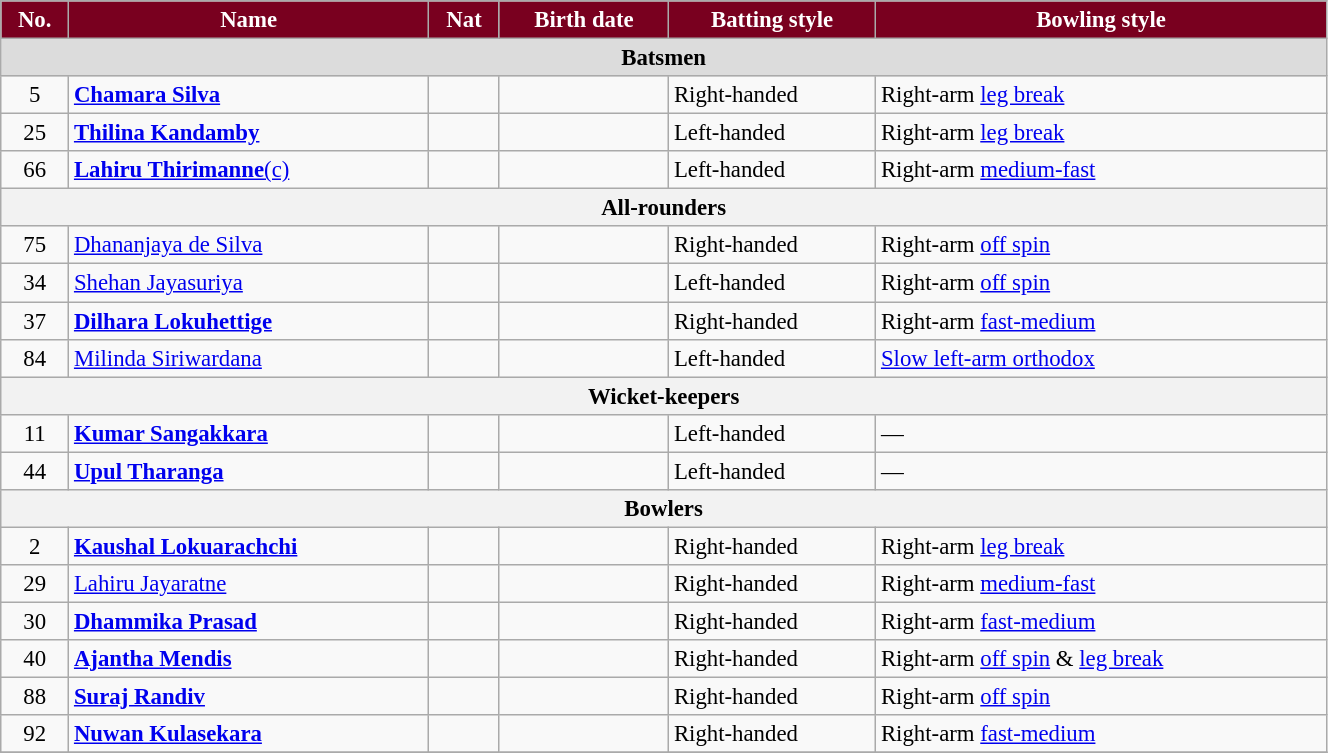<table class="wikitable" style="font-size:95%;" width="70%">
<tr>
<th style="background: #79001f; color:white" align=right>No.</th>
<th style="background: #79001f; color:white" align=right>Name</th>
<th style="background: #79001f; color:white" align=right>Nat</th>
<th style="background: #79001f; color:white" align=right>Birth date</th>
<th style="background: #79001f; color:white" align=center>Batting style</th>
<th style="background: #79001f; color:white" align=center>Bowling style</th>
</tr>
<tr>
<th colspan="6" style="background: #DCDCDC" align=center>Batsmen</th>
</tr>
<tr>
<td style="text-align:center">5</td>
<td><strong><a href='#'>Chamara Silva</a></strong></td>
<td style="text-align:center"></td>
<td></td>
<td>Right-handed</td>
<td>Right-arm <a href='#'>leg break</a></td>
</tr>
<tr>
<td style="text-align:center">25</td>
<td><strong><a href='#'>Thilina Kandamby</a></strong></td>
<td style="text-align:center"></td>
<td></td>
<td>Left-handed</td>
<td>Right-arm <a href='#'>leg break</a></td>
</tr>
<tr>
<td style="text-align:center">66</td>
<td><strong><a href='#'>Lahiru Thirimanne</a></strong><a href='#'>(c)</a></td>
<td style="text-align:center"></td>
<td></td>
<td>Left-handed</td>
<td>Right-arm <a href='#'>medium-fast</a></td>
</tr>
<tr>
<th colspan="7">All-rounders</th>
</tr>
<tr>
<td style="text-align:center">75</td>
<td><a href='#'>Dhananjaya de Silva</a></td>
<td style="text-align:center"></td>
<td></td>
<td>Right-handed</td>
<td>Right-arm <a href='#'>off spin</a></td>
</tr>
<tr>
<td style="text-align:center">34</td>
<td><a href='#'>Shehan Jayasuriya</a></td>
<td style="text-align:center"></td>
<td></td>
<td>Left-handed</td>
<td>Right-arm <a href='#'>off spin</a></td>
</tr>
<tr>
<td style="text-align:center">37</td>
<td><strong><a href='#'>Dilhara Lokuhettige</a></strong></td>
<td style="text-align:center"></td>
<td></td>
<td>Right-handed</td>
<td>Right-arm <a href='#'>fast-medium</a></td>
</tr>
<tr>
<td style="text-align:center">84</td>
<td><a href='#'>Milinda Siriwardana</a></td>
<td style="text-align:center"></td>
<td></td>
<td>Left-handed</td>
<td><a href='#'>Slow left-arm orthodox</a></td>
</tr>
<tr>
<th colspan="7">Wicket-keepers</th>
</tr>
<tr>
<td style="text-align:center">11</td>
<td><strong><a href='#'>Kumar Sangakkara</a></strong></td>
<td style="text-align:center"></td>
<td></td>
<td>Left-handed</td>
<td>—</td>
</tr>
<tr>
<td style="text-align:center">44</td>
<td><strong><a href='#'>Upul Tharanga</a></strong></td>
<td style="text-align:center"></td>
<td></td>
<td>Left-handed</td>
<td>—</td>
</tr>
<tr>
<th colspan="7">Bowlers</th>
</tr>
<tr>
<td style="text-align:center">2</td>
<td><strong><a href='#'>Kaushal Lokuarachchi</a></strong></td>
<td style="text-align:center"></td>
<td></td>
<td>Right-handed</td>
<td>Right-arm <a href='#'>leg break</a></td>
</tr>
<tr>
<td style="text-align:center">29</td>
<td><a href='#'>Lahiru Jayaratne</a></td>
<td style="text-align:center"></td>
<td></td>
<td>Right-handed</td>
<td>Right-arm <a href='#'>medium-fast</a></td>
</tr>
<tr>
<td style="text-align:center">30</td>
<td><strong><a href='#'>Dhammika Prasad</a></strong></td>
<td style="text-align:center"></td>
<td></td>
<td>Right-handed</td>
<td>Right-arm <a href='#'>fast-medium</a></td>
</tr>
<tr>
<td style="text-align:center">40</td>
<td><strong><a href='#'>Ajantha Mendis</a></strong></td>
<td style="text-align:center"></td>
<td></td>
<td>Right-handed</td>
<td>Right-arm <a href='#'>off spin</a> & <a href='#'>leg break</a></td>
</tr>
<tr>
<td style="text-align:center">88</td>
<td><strong><a href='#'>Suraj Randiv</a></strong></td>
<td style="text-align:center"></td>
<td></td>
<td>Right-handed</td>
<td>Right-arm <a href='#'>off spin</a></td>
</tr>
<tr>
<td style="text-align:center">92</td>
<td><strong> <a href='#'>Nuwan Kulasekara</a></strong></td>
<td style="text-align:center"></td>
<td></td>
<td>Right-handed</td>
<td>Right-arm <a href='#'>fast-medium</a></td>
</tr>
<tr>
</tr>
</table>
